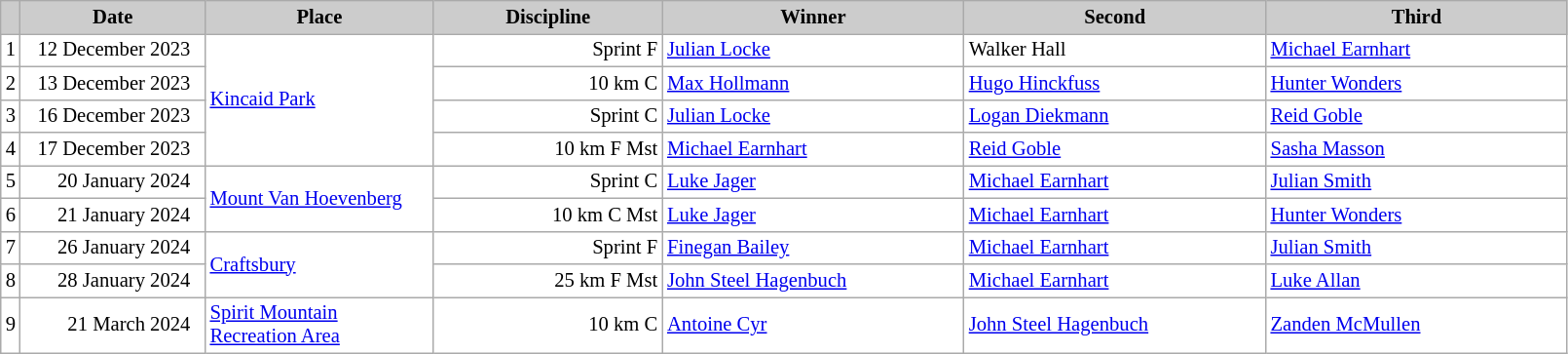<table class="wikitable plainrowheaders" style="background:#fff; font-size:86%; line-height:16px; border:grey solid 1px; border-collapse:collapse;">
<tr style="background:#ccc; text-align:center;">
<th scope="col" style="background:#ccc; width=30 px;"></th>
<th scope="col" style="background:#ccc; width:120px;">Date</th>
<th scope="col" style="background:#ccc; width:150px;">Place</th>
<th scope="col" style="background:#ccc; width:150px;">Discipline</th>
<th scope="col" style="background:#ccc; width:200px;">Winner</th>
<th scope="col" style="background:#ccc; width:200px;">Second</th>
<th scope="col" style="background:#ccc; width:200px;">Third</th>
</tr>
<tr>
<td align=center>1</td>
<td align=right>12 December 2023  </td>
<td rowspan=4> <a href='#'>Kincaid Park</a></td>
<td align=right>Sprint F</td>
<td> <a href='#'>Julian Locke</a></td>
<td> Walker Hall</td>
<td> <a href='#'>Michael Earnhart</a></td>
</tr>
<tr>
<td align=center>2</td>
<td align=right>13 December 2023  </td>
<td align=right>10 km C</td>
<td> <a href='#'>Max Hollmann</a></td>
<td> <a href='#'>Hugo Hinckfuss</a></td>
<td> <a href='#'>Hunter Wonders</a></td>
</tr>
<tr>
<td align=center>3</td>
<td align=right>16 December 2023  </td>
<td align=right>Sprint C</td>
<td> <a href='#'>Julian Locke</a></td>
<td> <a href='#'>Logan Diekmann</a></td>
<td> <a href='#'>Reid Goble</a></td>
</tr>
<tr>
<td align=center>4</td>
<td align=right>17 December 2023  </td>
<td align=right>10 km F Mst</td>
<td> <a href='#'>Michael Earnhart</a></td>
<td> <a href='#'>Reid Goble</a></td>
<td> <a href='#'>Sasha Masson</a></td>
</tr>
<tr>
<td align=center>5</td>
<td align=right>20 January 2024  </td>
<td rowspan=2> <a href='#'>Mount Van Hoevenberg</a></td>
<td align=right>Sprint C</td>
<td> <a href='#'>Luke Jager</a></td>
<td> <a href='#'>Michael Earnhart</a></td>
<td> <a href='#'>Julian Smith</a></td>
</tr>
<tr>
<td align=center>6</td>
<td align=right>21 January 2024  </td>
<td align=right>10 km C Mst</td>
<td> <a href='#'>Luke Jager</a></td>
<td> <a href='#'>Michael Earnhart</a></td>
<td> <a href='#'>Hunter Wonders</a></td>
</tr>
<tr>
<td align=center>7</td>
<td align=right>26 January 2024  </td>
<td rowspan=2> <a href='#'>Craftsbury</a></td>
<td align=right>Sprint F</td>
<td> <a href='#'>Finegan Bailey</a></td>
<td> <a href='#'>Michael Earnhart</a></td>
<td> <a href='#'>Julian Smith</a></td>
</tr>
<tr>
<td align=center>8</td>
<td align=right>28 January 2024  </td>
<td align=right>25 km F Mst</td>
<td> <a href='#'>John Steel Hagenbuch</a></td>
<td> <a href='#'>Michael Earnhart</a></td>
<td> <a href='#'>Luke Allan</a></td>
</tr>
<tr>
<td align=center>9</td>
<td align=right>21 March 2024  </td>
<td rowspan=4> <a href='#'>Spirit Mountain Recreation Area</a></td>
<td align=right>10 km C</td>
<td> <a href='#'>Antoine Cyr</a></td>
<td> <a href='#'>John Steel Hagenbuch</a></td>
<td> <a href='#'>Zanden McMullen</a></td>
</tr>
</table>
